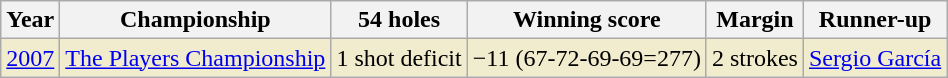<table class="wikitable">
<tr>
<th>Year</th>
<th>Championship</th>
<th>54 holes</th>
<th>Winning score</th>
<th>Margin</th>
<th>Runner-up</th>
</tr>
<tr style="background:#f2ecce;">
<td><a href='#'>2007</a></td>
<td><a href='#'>The Players Championship</a></td>
<td>1 shot deficit</td>
<td>−11 (67-72-69-69=277)</td>
<td>2 strokes</td>
<td> <a href='#'>Sergio García</a></td>
</tr>
</table>
